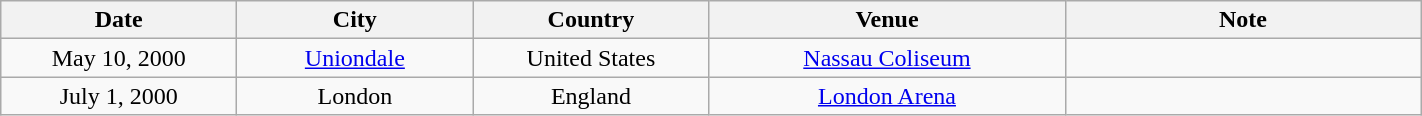<table class="wikitable" style="text-align:center;">
<tr>
<th style="width:150px;">Date</th>
<th style="width:150px;">City</th>
<th style="width:150px;">Country</th>
<th style="width:230px;">Venue</th>
<th style="width:230px;">Note</th>
</tr>
<tr>
<td>May 10, 2000</td>
<td><a href='#'>Uniondale</a></td>
<td>United States</td>
<td><a href='#'>Nassau Coliseum</a></td>
<td></td>
</tr>
<tr>
<td>July 1, 2000</td>
<td>London</td>
<td>England</td>
<td><a href='#'>London Arena</a></td>
<td></td>
</tr>
</table>
